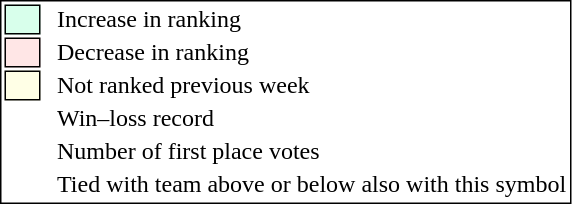<table style="border:1px solid black;">
<tr>
<td style="background:#D8FFEB; width:20px; border:1px solid black;"></td>
<td> </td>
<td>Increase in ranking</td>
</tr>
<tr>
<td style="background:#FFE6E6; width:20px; border:1px solid black;"></td>
<td> </td>
<td>Decrease in ranking</td>
</tr>
<tr>
<td style="background:#FFFFE6; width:20px; border:1px solid black;"></td>
<td> </td>
<td>Not ranked previous week</td>
</tr>
<tr>
<td></td>
<td> </td>
<td>Win–loss record</td>
</tr>
<tr>
<td></td>
<td> </td>
<td>Number of first place votes</td>
</tr>
<tr>
<td></td>
<td></td>
<td>Tied with team above or below also with this symbol</td>
</tr>
</table>
